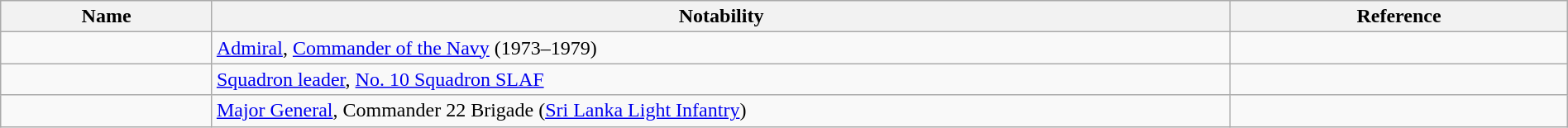<table class="wikitable sortable" style="width:100%">
<tr>
<th style="width:*;">Name</th>
<th style="width:65%;" class="unsortable">Notability</th>
<th style="width:*;" class="unsortable">Reference</th>
</tr>
<tr>
<td></td>
<td><a href='#'>Admiral</a>, <a href='#'>Commander of the Navy</a> (1973–1979)</td>
<td style="text-align:center;"></td>
</tr>
<tr>
<td> </td>
<td><a href='#'>Squadron leader</a>, <a href='#'>No. 10 Squadron SLAF</a></td>
<td style="text-align:center;"></td>
</tr>
<tr>
<td> </td>
<td><a href='#'>Major General</a>,  Commander 22 Brigade (<a href='#'>Sri Lanka Light Infantry</a>)</td>
<td style="text-align:center;"></td>
</tr>
</table>
